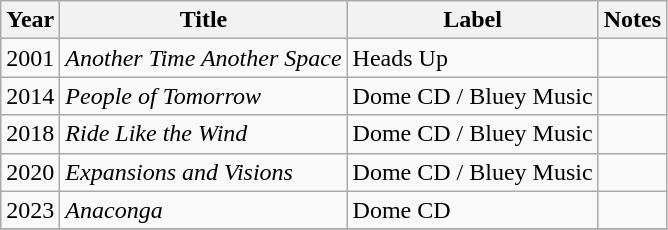<table class="wikitable">
<tr>
<th>Year</th>
<th>Title</th>
<th>Label</th>
<th>Notes</th>
</tr>
<tr>
<td>2001</td>
<td><em>Another Time Another Space</em></td>
<td>Heads Up</td>
<td></td>
</tr>
<tr>
<td>2014</td>
<td><em>People of Tomorrow</em></td>
<td>Dome CD / Bluey Music</td>
<td></td>
</tr>
<tr>
<td>2018</td>
<td><em>Ride Like the Wind</em></td>
<td>Dome CD / Bluey Music</td>
<td></td>
</tr>
<tr>
<td>2020</td>
<td><em>Expansions and Visions</em></td>
<td>Dome CD / Bluey Music</td>
<td></td>
</tr>
<tr>
<td>2023</td>
<td><em>Anaconga</em></td>
<td>Dome CD</td>
<td></td>
</tr>
<tr>
</tr>
</table>
